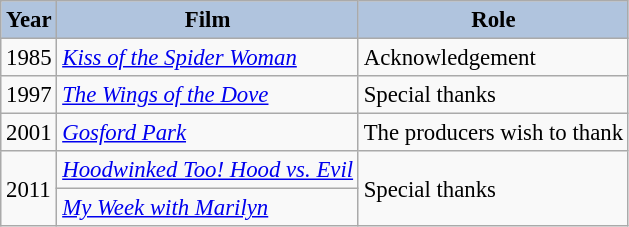<table class="wikitable" style="font-size:95%;">
<tr>
<th style="background:#B0C4DE;">Year</th>
<th style="background:#B0C4DE;">Film</th>
<th style="background:#B0C4DE;">Role</th>
</tr>
<tr>
<td>1985</td>
<td><em><a href='#'>Kiss of the Spider Woman</a></em></td>
<td>Acknowledgement</td>
</tr>
<tr>
<td>1997</td>
<td><em><a href='#'>The Wings of the Dove</a></em></td>
<td>Special thanks</td>
</tr>
<tr>
<td>2001</td>
<td><em><a href='#'>Gosford Park</a></em></td>
<td>The producers wish to thank</td>
</tr>
<tr>
<td rowspan=2>2011</td>
<td><em><a href='#'>Hoodwinked Too! Hood vs. Evil</a></em></td>
<td rowspan=2>Special thanks</td>
</tr>
<tr>
<td><em><a href='#'>My Week with Marilyn</a></em></td>
</tr>
</table>
